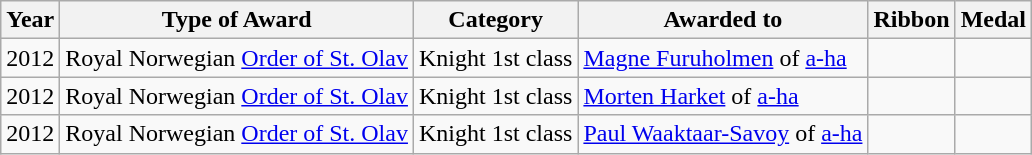<table class="wikitable">
<tr>
<th>Year</th>
<th>Type of Award</th>
<th>Category</th>
<th>Awarded to</th>
<th>Ribbon</th>
<th>Medal</th>
</tr>
<tr>
<td>2012</td>
<td>Royal Norwegian <a href='#'>Order of St. Olav</a></td>
<td>Knight 1st class</td>
<td><a href='#'>Magne Furuholmen</a> of <a href='#'>a-ha</a></td>
<td></td>
<td></td>
</tr>
<tr>
<td>2012</td>
<td>Royal Norwegian <a href='#'>Order of St. Olav</a></td>
<td>Knight 1st class</td>
<td><a href='#'>Morten Harket</a> of <a href='#'>a-ha</a></td>
<td></td>
<td></td>
</tr>
<tr>
<td>2012</td>
<td>Royal Norwegian <a href='#'>Order of St. Olav</a></td>
<td>Knight 1st class</td>
<td><a href='#'>Paul Waaktaar-Savoy</a> of <a href='#'>a-ha</a></td>
<td></td>
<td></td>
</tr>
</table>
